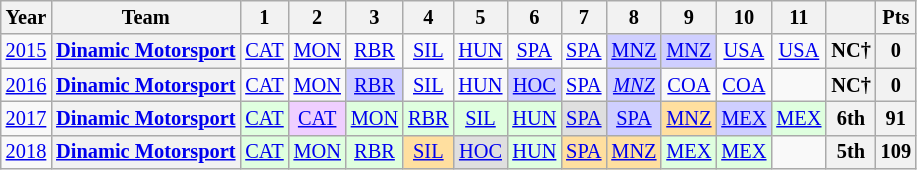<table class="wikitable" style="text-align:center; font-size:85%">
<tr>
<th>Year</th>
<th>Team</th>
<th>1</th>
<th>2</th>
<th>3</th>
<th>4</th>
<th>5</th>
<th>6</th>
<th>7</th>
<th>8</th>
<th>9</th>
<th>10</th>
<th>11</th>
<th></th>
<th>Pts</th>
</tr>
<tr>
<td><a href='#'>2015</a></td>
<th nowrap><a href='#'>Dinamic Motorsport</a></th>
<td><a href='#'>CAT</a></td>
<td><a href='#'>MON</a></td>
<td><a href='#'>RBR</a></td>
<td><a href='#'>SIL</a></td>
<td><a href='#'>HUN</a></td>
<td><a href='#'>SPA</a></td>
<td><a href='#'>SPA</a></td>
<td style="background:#CFCFFF"><a href='#'>MNZ</a><br></td>
<td style="background:#CFCFFF"><a href='#'>MNZ</a><br></td>
<td><a href='#'>USA</a></td>
<td><a href='#'>USA</a></td>
<th>NC†</th>
<th>0</th>
</tr>
<tr>
<td><a href='#'>2016</a></td>
<th nowrap><a href='#'>Dinamic Motorsport</a></th>
<td><a href='#'>CAT</a></td>
<td><a href='#'>MON</a></td>
<td style="background:#CFCFFF;"><a href='#'>RBR</a><br></td>
<td><a href='#'>SIL</a></td>
<td><a href='#'>HUN</a></td>
<td style="background:#CFCFFF"><a href='#'>HOC</a><br></td>
<td><a href='#'>SPA</a></td>
<td style="background:#CFCFFF"><em><a href='#'>MNZ</a></em><br></td>
<td><a href='#'>COA</a></td>
<td><a href='#'>COA</a></td>
<td></td>
<th>NC†</th>
<th>0</th>
</tr>
<tr>
<td><a href='#'>2017</a></td>
<th nowrap><a href='#'>Dinamic Motorsport</a></th>
<td style="background:#DFFFDF;"><a href='#'>CAT</a><br></td>
<td style="background:#EFCFFF;"><a href='#'>CAT</a><br></td>
<td style="background:#DFFFDF;"><a href='#'>MON</a><br></td>
<td style="background:#DFFFDF;"><a href='#'>RBR</a><br></td>
<td style="background:#DFFFDF;"><a href='#'>SIL</a><br></td>
<td style="background:#DFFFDF;"><a href='#'>HUN</a><br></td>
<td style="background:#DFDFDF;"><a href='#'>SPA</a><br></td>
<td style="background:#CFCFFF;"><a href='#'>SPA</a><br></td>
<td style="background:#FFDF9F;"><a href='#'>MNZ</a><br></td>
<td style="background:#CFCFFF;"><a href='#'>MEX</a><br></td>
<td style="background:#DFFFDF;"><a href='#'>MEX</a><br></td>
<th>6th</th>
<th>91</th>
</tr>
<tr>
<td><a href='#'>2018</a></td>
<th nowrap><a href='#'>Dinamic Motorsport</a></th>
<td style="background:#DFFFDF;"><a href='#'>CAT</a><br></td>
<td style="background:#DFFFDF;"><a href='#'>MON</a><br></td>
<td style="background:#DFFFDF;"><a href='#'>RBR</a><br></td>
<td style="background:#FFDF9F;"><a href='#'>SIL</a><br></td>
<td style="background:#DFDFDF;"><a href='#'>HOC</a><br></td>
<td style="background:#DFFFDF;"><a href='#'>HUN</a><br></td>
<td style="background:#FFDF9F;"><a href='#'>SPA</a><br></td>
<td style="background:#FFDF9F;"><a href='#'>MNZ</a><br></td>
<td style="background:#DFFFDF;"><a href='#'>MEX</a><br></td>
<td style="background:#DFFFDF;"><a href='#'>MEX</a><br></td>
<td></td>
<th>5th</th>
<th>109</th>
</tr>
</table>
